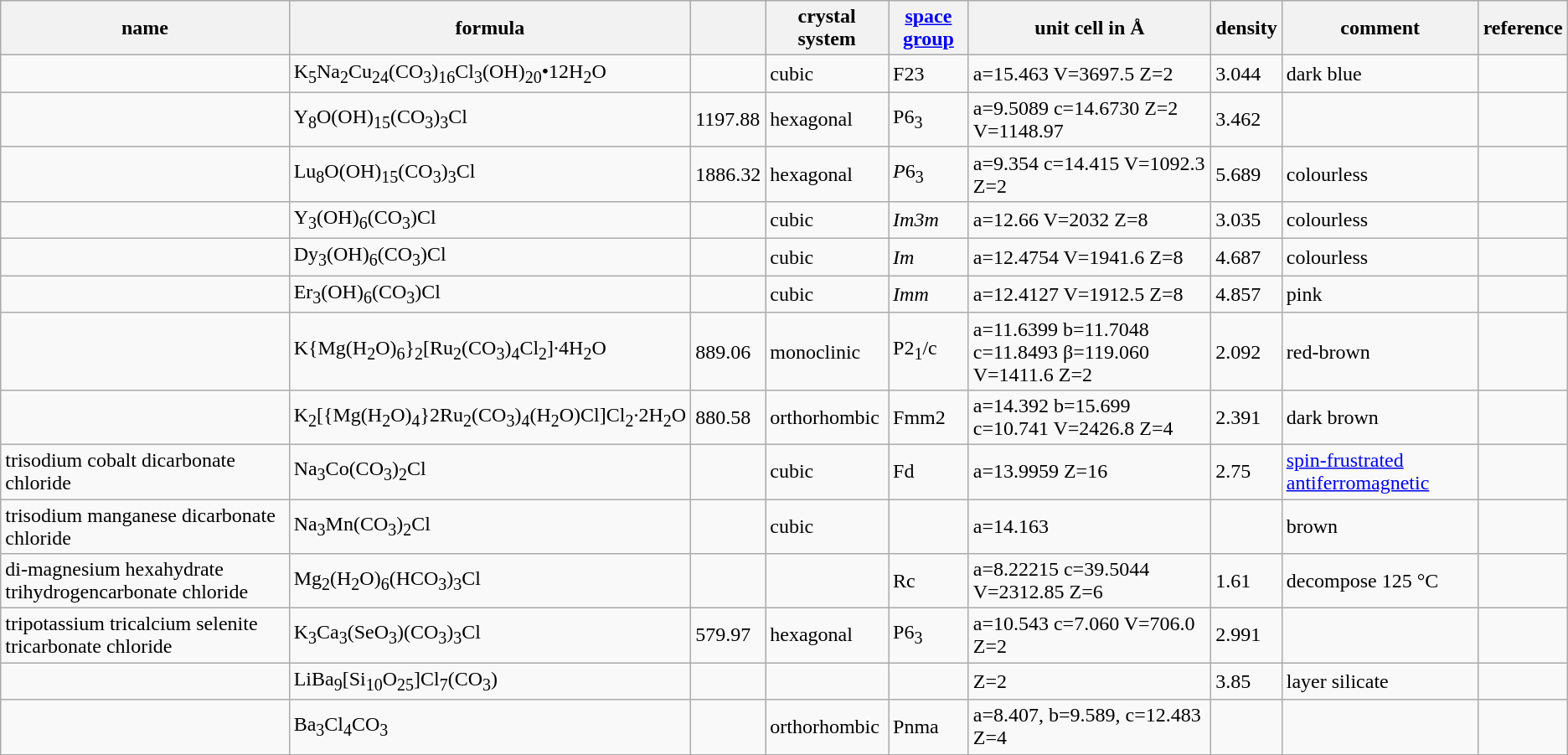<table class="wikitable">
<tr>
<th>name</th>
<th>formula</th>
<th></th>
<th>crystal system</th>
<th><a href='#'>space group</a></th>
<th>unit cell in Å</th>
<th>density</th>
<th>comment</th>
<th>reference</th>
</tr>
<tr>
<td></td>
<td>K<sub>5</sub>Na<sub>2</sub>Cu<sub>24</sub>(CO<sub>3</sub>)<sub>16</sub>Cl<sub>3</sub>(OH)<sub>20</sub>•12H<sub>2</sub>O</td>
<td></td>
<td>cubic</td>
<td>F23</td>
<td>a=15.463 V=3697.5 Z=2</td>
<td>3.044</td>
<td>dark blue</td>
<td></td>
</tr>
<tr>
<td></td>
<td>Y<sub>8</sub>O(OH)<sub>15</sub>(CO<sub>3</sub>)<sub>3</sub>Cl</td>
<td>1197.88</td>
<td>hexagonal</td>
<td>P6<sub>3</sub></td>
<td>a=9.5089 c=14.6730 Z=2 V=1148.97</td>
<td>3.462</td>
<td></td>
<td></td>
</tr>
<tr>
<td></td>
<td>Lu<sub>8</sub>O(OH)<sub>15</sub>(CO<sub>3</sub>)<sub>3</sub>Cl</td>
<td>1886.32</td>
<td>hexagonal</td>
<td><em>P</em>6<sub>3</sub></td>
<td>a=9.354 c=14.415 V=1092.3 Z=2</td>
<td>5.689</td>
<td>colourless</td>
<td></td>
</tr>
<tr>
<td></td>
<td>Y<sub>3</sub>(OH)<sub>6</sub>(CO<sub>3</sub>)Cl</td>
<td></td>
<td>cubic</td>
<td><em>Im3m</em></td>
<td>a=12.66 V=2032 Z=8</td>
<td>3.035</td>
<td>colourless</td>
<td></td>
</tr>
<tr>
<td></td>
<td>Dy<sub>3</sub>(OH)<sub>6</sub>(CO<sub>3</sub>)Cl</td>
<td></td>
<td>cubic</td>
<td><em>Im</em></td>
<td>a=12.4754 V=1941.6 Z=8</td>
<td>4.687</td>
<td>colourless</td>
<td></td>
</tr>
<tr>
<td></td>
<td>Er<sub>3</sub>(OH)<sub>6</sub>(CO<sub>3</sub>)Cl</td>
<td></td>
<td>cubic</td>
<td><em>Im</em><em>m</em></td>
<td>a=12.4127 V=1912.5 Z=8</td>
<td>4.857</td>
<td>pink</td>
<td></td>
</tr>
<tr>
<td></td>
<td>K{Mg(H<sub>2</sub>O)<sub>6</sub>}<sub>2</sub>[Ru<sub>2</sub>(CO<sub>3</sub>)<sub>4</sub>Cl<sub>2</sub>]·4H<sub>2</sub>O</td>
<td>889.06</td>
<td>monoclinic</td>
<td>P2<sub>1</sub>/c</td>
<td>a=11.6399 b=11.7048 c=11.8493 β=119.060 V=1411.6 Z=2</td>
<td>2.092</td>
<td>red-brown</td>
<td></td>
</tr>
<tr>
<td></td>
<td>K<sub>2</sub>[{Mg(H<sub>2</sub>O)<sub>4</sub>}2Ru<sub>2</sub>(CO<sub>3</sub>)<sub>4</sub>(H<sub>2</sub>O)Cl]Cl<sub>2</sub>·2H<sub>2</sub>O</td>
<td>880.58</td>
<td>orthorhombic</td>
<td>Fmm2</td>
<td>a=14.392 b=15.699 c=10.741 V=2426.8 Z=4</td>
<td>2.391</td>
<td>dark brown</td>
<td></td>
</tr>
<tr>
<td>trisodium cobalt dicarbonate chloride</td>
<td>Na<sub>3</sub>Co(CO<sub>3</sub>)<sub>2</sub>Cl</td>
<td></td>
<td>cubic</td>
<td>Fd</td>
<td>a=13.9959 Z=16</td>
<td>2.75</td>
<td><a href='#'>spin-frustrated</a> <a href='#'>antiferromagnetic</a></td>
<td></td>
</tr>
<tr>
<td>trisodium manganese dicarbonate chloride</td>
<td>Na<sub>3</sub>Mn(CO<sub>3</sub>)<sub>2</sub>Cl</td>
<td></td>
<td>cubic</td>
<td></td>
<td>a=14.163</td>
<td></td>
<td>brown</td>
<td></td>
</tr>
<tr>
<td>di-magnesium hexahydrate trihydrogencarbonate chloride</td>
<td>Mg<sub>2</sub>(H<sub>2</sub>O)<sub>6</sub>(HCO<sub>3</sub>)<sub>3</sub>Cl</td>
<td></td>
<td></td>
<td>Rc</td>
<td>a=8.22215 c=39.5044 V=2312.85 Z=6</td>
<td>1.61</td>
<td>decompose 125 °C</td>
<td></td>
</tr>
<tr>
<td>tripotassium tricalcium selenite tricarbonate chloride</td>
<td>K<sub>3</sub>Ca<sub>3</sub>(SeO<sub>3</sub>)(CO<sub>3</sub>)<sub>3</sub>Cl</td>
<td>579.97</td>
<td>hexagonal</td>
<td>P6<sub>3</sub></td>
<td>a=10.543 c=7.060 V=706.0 Z=2</td>
<td>2.991</td>
<td></td>
<td></td>
</tr>
<tr>
<td></td>
<td>LiBa<sub>9</sub>[Si<sub>10</sub>O<sub>25</sub>]Cl<sub>7</sub>(CO<sub>3</sub>)</td>
<td></td>
<td></td>
<td></td>
<td>Z=2</td>
<td>3.85</td>
<td>layer silicate</td>
<td></td>
</tr>
<tr>
<td></td>
<td>Ba<sub>3</sub>Cl<sub>4</sub>CO<sub>3</sub></td>
<td></td>
<td>orthorhombic</td>
<td>Pnma</td>
<td>a=8.407, b=9.589, c=12.483 Z=4</td>
<td></td>
<td></td>
<td></td>
</tr>
<tr>
</tr>
</table>
